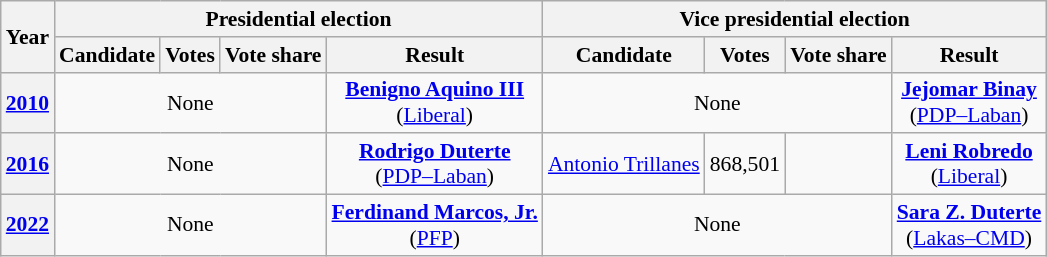<table class="wikitable" style="text-align:center; font-size:90%">
<tr>
<th rowspan="2">Year</th>
<th colspan="4">Presidential election</th>
<th colspan="4">Vice presidential election</th>
</tr>
<tr>
<th>Candidate</th>
<th>Votes</th>
<th>Vote share</th>
<th>Result</th>
<th>Candidate</th>
<th>Votes</th>
<th>Vote share</th>
<th>Result</th>
</tr>
<tr>
<th><a href='#'>2010</a></th>
<td colspan="3">None</td>
<td><strong><a href='#'>Benigno Aquino III</a></strong><br>(<a href='#'>Liberal</a>)</td>
<td colspan="3">None</td>
<td><strong><a href='#'>Jejomar Binay</a></strong><br>(<a href='#'>PDP–Laban</a>)</td>
</tr>
<tr>
<th><a href='#'>2016</a></th>
<td colspan="3">None</td>
<td><strong><a href='#'>Rodrigo Duterte</a></strong><br>(<a href='#'>PDP–Laban</a>)</td>
<td><a href='#'>Antonio Trillanes</a></td>
<td>868,501</td>
<td></td>
<td><strong><a href='#'>Leni Robredo</a></strong><br>(<a href='#'>Liberal</a>)</td>
</tr>
<tr>
<th><a href='#'>2022</a></th>
<td colspan="3">None</td>
<td><strong><a href='#'>Ferdinand Marcos, Jr.</a></strong><br>(<a href='#'>PFP</a>)</td>
<td colspan="3">None</td>
<td><a href='#'><strong>Sara Z. Duterte</strong></a><br>(<a href='#'>Lakas–CMD</a>)</td>
</tr>
</table>
